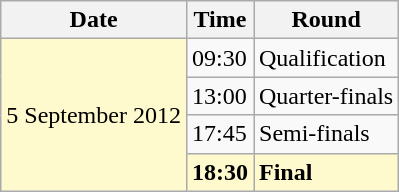<table class="wikitable">
<tr>
<th>Date</th>
<th>Time</th>
<th>Round</th>
</tr>
<tr>
<td style=background:lemonchiffon rowspan=5>5 September 2012</td>
<td>09:30</td>
<td>Qualification</td>
</tr>
<tr>
<td>13:00</td>
<td>Quarter-finals</td>
</tr>
<tr>
<td>17:45</td>
<td>Semi-finals</td>
</tr>
<tr>
<td style=background:lemonchiffon><strong>18:30</strong></td>
<td style=background:lemonchiffon><strong>Final</strong></td>
</tr>
</table>
